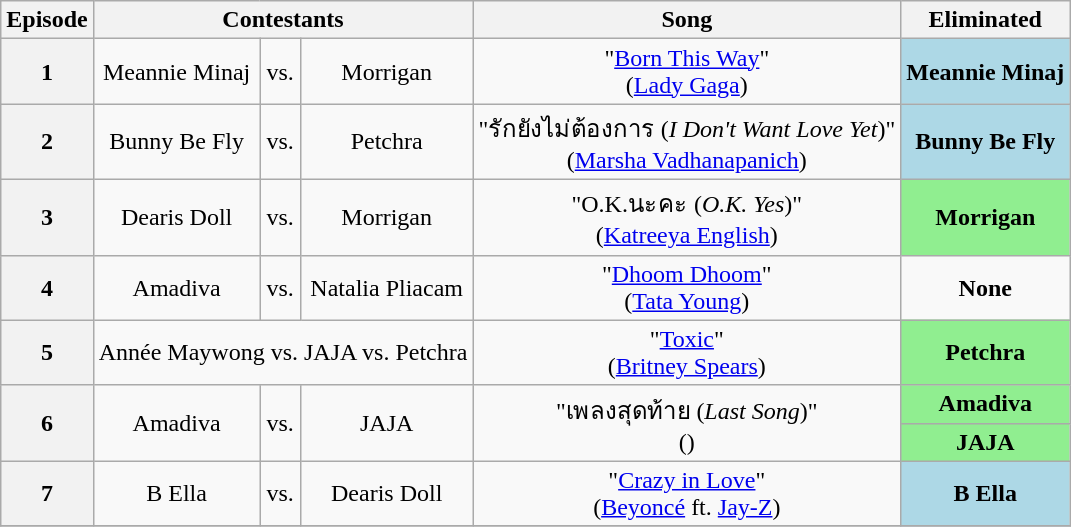<table class="wikitable" style="text-align:center">
<tr>
<th scope="col">Episode</th>
<th scope="col" colspan="3">Contestants</th>
<th scope="col">Song</th>
<th scope="col">Eliminated</th>
</tr>
<tr>
<th scope="row">1</th>
<td nowrap>Meannie Minaj</td>
<td>vs.</td>
<td>Morrigan</td>
<td>"<a href='#'>Born This Way</a>"<br>(<a href='#'>Lady Gaga</a>)</td>
<td nowrap bgcolor="lightblue"><strong>Meannie Minaj</strong></td>
</tr>
<tr>
<th scope="row">2</th>
<td nowrap>Bunny Be Fly</td>
<td>vs.</td>
<td>Petchra</td>
<td nowrap>"รักยังไม่ต้องการ (<em>I Don't Want Love Yet</em>)"<br>(<a href='#'>Marsha Vadhanapanich</a>)</td>
<td bgcolor="lightblue"><strong>Bunny Be Fly</strong></td>
</tr>
<tr>
<th scope="row">3</th>
<td>Dearis Doll</td>
<td>vs.</td>
<td>Morrigan</td>
<td>"O.K.นะคะ (<em>O.K. Yes</em>)"<br>(<a href='#'>Katreeya English</a>)</td>
<td bgcolor="lightgreen"><strong>Morrigan</strong></td>
</tr>
<tr>
<th scope="row">4</th>
<td>Amadiva</td>
<td>vs.</td>
<td nowrap>Natalia Pliacam</td>
<td>"<a href='#'>Dhoom Dhoom</a>"<br>(<a href='#'>Tata Young</a>)</td>
<td><strong>None</strong></td>
</tr>
<tr>
<th scope="row">5</th>
<td colspan="3">Année Maywong vs. JAJA vs. Petchra</td>
<td>"<a href='#'>Toxic</a>"<br>(<a href='#'>Britney Spears</a>)</td>
<td bgcolor="lightgreen"><strong>Petchra</strong></td>
</tr>
<tr>
<th scope="row" rowspan="2">6</th>
<td rowspan="2">Amadiva</td>
<td rowspan="2">vs.</td>
<td rowspan="2">JAJA</td>
<td rowspan="2">"เพลงสุดท้าย (<em>Last Song</em>)"<br>()</td>
<td bgcolor="lightgreen"><strong>Amadiva</strong></td>
</tr>
<tr>
<td bgcolor="lightgreen"><strong>JAJA</strong></td>
</tr>
<tr>
<th scope="row">7</th>
<td>B Ella</td>
<td>vs.</td>
<td>Dearis Doll</td>
<td>"<a href='#'>Crazy in Love</a>"<br>(<a href='#'>Beyoncé</a> ft. <a href='#'>Jay-Z</a>)</td>
<td bgcolor="lightblue"><strong>B Ella</strong></td>
</tr>
<tr>
</tr>
</table>
